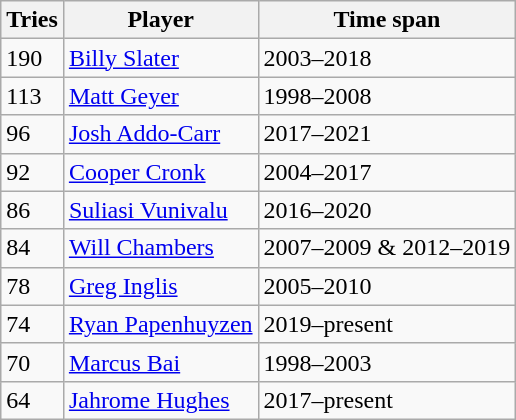<table class="wikitable">
<tr>
<th>Tries</th>
<th>Player</th>
<th>Time span</th>
</tr>
<tr>
<td>190</td>
<td><a href='#'>Billy Slater</a></td>
<td>2003–2018</td>
</tr>
<tr>
<td>113</td>
<td><a href='#'>Matt Geyer</a></td>
<td>1998–2008</td>
</tr>
<tr>
<td>96</td>
<td><a href='#'>Josh Addo-Carr</a></td>
<td>2017–2021</td>
</tr>
<tr>
<td>92</td>
<td><a href='#'>Cooper Cronk</a></td>
<td>2004–2017</td>
</tr>
<tr>
<td>86</td>
<td><a href='#'>Suliasi Vunivalu</a></td>
<td>2016–2020</td>
</tr>
<tr>
<td>84</td>
<td><a href='#'>Will Chambers</a></td>
<td>2007–2009 & 2012–2019</td>
</tr>
<tr>
<td>78</td>
<td><a href='#'>Greg Inglis</a></td>
<td>2005–2010</td>
</tr>
<tr>
<td>74</td>
<td><a href='#'>Ryan Papenhuyzen</a></td>
<td>2019–present</td>
</tr>
<tr>
<td>70</td>
<td><a href='#'>Marcus Bai</a></td>
<td>1998–2003</td>
</tr>
<tr>
<td>64</td>
<td><a href='#'>Jahrome Hughes</a></td>
<td>2017–present</td>
</tr>
</table>
